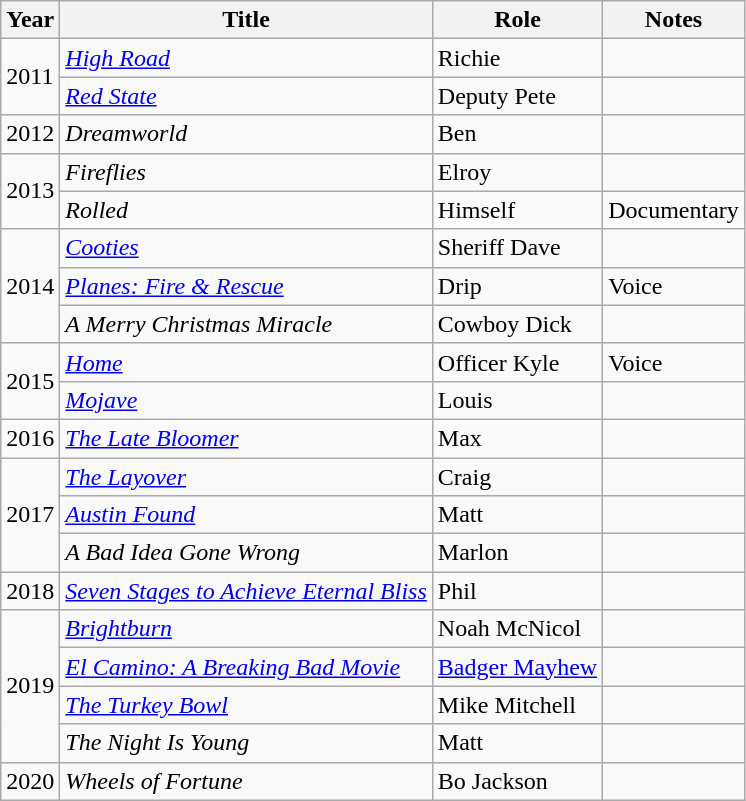<table class="wikitable sortable">
<tr>
<th>Year</th>
<th>Title</th>
<th>Role</th>
<th class="unsortable">Notes</th>
</tr>
<tr>
<td rowspan="2">2011</td>
<td><a href='#'><em>High Road</em></a></td>
<td>Richie</td>
<td></td>
</tr>
<tr>
<td><em><a href='#'>Red State</a></em></td>
<td>Deputy Pete</td>
<td></td>
</tr>
<tr>
<td>2012</td>
<td><em>Dreamworld</em></td>
<td>Ben</td>
<td></td>
</tr>
<tr>
<td rowspan="2">2013</td>
<td><em>Fireflies</em></td>
<td>Elroy</td>
<td></td>
</tr>
<tr>
<td><em>Rolled</em></td>
<td>Himself</td>
<td>Documentary</td>
</tr>
<tr>
<td rowspan="3">2014</td>
<td><em><a href='#'>Cooties</a></em></td>
<td>Sheriff Dave</td>
<td></td>
</tr>
<tr>
<td><em><a href='#'>Planes: Fire & Rescue</a></em></td>
<td>Drip</td>
<td>Voice</td>
</tr>
<tr>
<td><em>A Merry Christmas Miracle</em></td>
<td>Cowboy Dick</td>
<td></td>
</tr>
<tr>
<td rowspan="2">2015</td>
<td><em><a href='#'>Home</a></em></td>
<td>Officer Kyle</td>
<td>Voice</td>
</tr>
<tr>
<td><em><a href='#'>Mojave</a></em></td>
<td>Louis</td>
<td></td>
</tr>
<tr>
<td>2016</td>
<td><em><a href='#'>The Late Bloomer</a></em></td>
<td>Max</td>
<td></td>
</tr>
<tr>
<td rowspan="3">2017</td>
<td><em><a href='#'>The Layover</a></em></td>
<td>Craig</td>
<td></td>
</tr>
<tr>
<td><em><a href='#'>Austin Found</a></em></td>
<td>Matt</td>
<td></td>
</tr>
<tr>
<td><em>A Bad Idea Gone Wrong</em></td>
<td>Marlon</td>
<td></td>
</tr>
<tr>
<td>2018</td>
<td><em><a href='#'>Seven Stages to Achieve Eternal Bliss</a></em></td>
<td>Phil</td>
<td></td>
</tr>
<tr>
<td rowspan="4">2019</td>
<td><em><a href='#'>Brightburn</a></em></td>
<td>Noah McNicol</td>
<td></td>
</tr>
<tr>
<td><em><a href='#'>El Camino: A Breaking Bad Movie</a></em></td>
<td><a href='#'>Badger Mayhew</a></td>
<td></td>
</tr>
<tr>
<td><em><a href='#'>The Turkey Bowl</a></em></td>
<td>Mike Mitchell</td>
<td></td>
</tr>
<tr>
<td><em>The Night Is Young</em></td>
<td>Matt</td>
<td></td>
</tr>
<tr>
<td>2020</td>
<td><em>Wheels of Fortune</em></td>
<td>Bo Jackson</td>
<td></td>
</tr>
</table>
